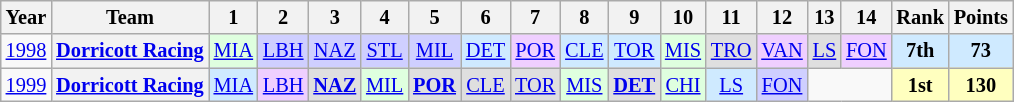<table class="wikitable" style="text-align:center; font-size:85%">
<tr>
<th>Year</th>
<th>Team</th>
<th>1</th>
<th>2</th>
<th>3</th>
<th>4</th>
<th>5</th>
<th>6</th>
<th>7</th>
<th>8</th>
<th>9</th>
<th>10</th>
<th>11</th>
<th>12</th>
<th>13</th>
<th>14</th>
<th>Rank</th>
<th>Points</th>
</tr>
<tr>
<td><a href='#'>1998</a></td>
<th nowrap><a href='#'>Dorricott Racing</a></th>
<td style="background:#DFFFDF;"><a href='#'>MIA</a><br></td>
<td style="background:#CFCFFF;"><a href='#'>LBH</a><br></td>
<td style="background:#CFCFFF;"><a href='#'>NAZ</a><br></td>
<td style="background:#CFCFFF;"><a href='#'>STL</a><br></td>
<td style="background:#CFCFFF;"><a href='#'>MIL</a><br></td>
<td style="background:#CFEAFF;"><a href='#'>DET</a><br></td>
<td style="background:#EFCFFF;"><a href='#'>POR</a><br></td>
<td style="background:#CFEAFF;"><a href='#'>CLE</a><br></td>
<td style="background:#CFEAFF;"><a href='#'>TOR</a><br></td>
<td style="background:#DFFFDF;"><a href='#'>MIS</a><br></td>
<td style="background:#DFDFDF;"><a href='#'>TRO</a><br></td>
<td style="background:#EFCFFF;"><a href='#'>VAN</a><br></td>
<td style="background:#DFDFDF;"><a href='#'>LS</a><br></td>
<td style="background:#EFCFFF;"><a href='#'>FON</a><br></td>
<td style="background:#CFEAFF;"><strong>7th</strong></td>
<td style="background:#CFEAFF;"><strong>73</strong></td>
</tr>
<tr>
<td><a href='#'>1999</a></td>
<th nowrap><a href='#'>Dorricott Racing</a></th>
<td style="background:#CFEAFF;"><a href='#'>MIA</a><br></td>
<td style="background:#EFCFFF;"><a href='#'>LBH</a><br></td>
<td style="background:#DFDFDF;"><strong><a href='#'>NAZ</a></strong><br></td>
<td style="background:#DFFFDF;"><a href='#'>MIL</a><br></td>
<td style="background:#DFDFDF;"><strong><a href='#'>POR</a></strong><br></td>
<td style="background:#DFDFDF;"><a href='#'>CLE</a><br></td>
<td style="background:#DFDFDF;"><a href='#'>TOR</a><br></td>
<td style="background:#DFFFDF;"><a href='#'>MIS</a><br></td>
<td style="background:#DFDFDF;"><strong><a href='#'>DET</a></strong><br></td>
<td style="background:#DFFFDF;"><a href='#'>CHI</a><br></td>
<td style="background:#CFEAFF;"><a href='#'>LS</a><br></td>
<td style="background:#CFCFFF;"><a href='#'>FON</a><br></td>
<td colspan=2></td>
<td style="background:#FFFFBF;"><strong>1st</strong></td>
<td style="background:#FFFFBF;"><strong>130</strong></td>
</tr>
</table>
